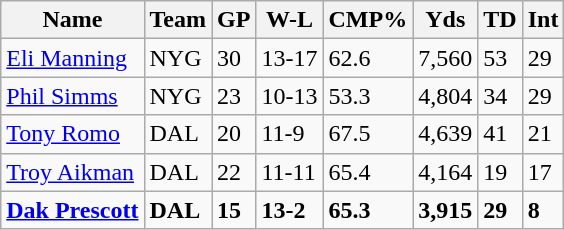<table class="wikitable sortable">
<tr>
<th>Name</th>
<th>Team</th>
<th>GP</th>
<th>W-L</th>
<th>CMP%</th>
<th>Yds</th>
<th>TD</th>
<th>Int</th>
</tr>
<tr>
<td><a href='#'>Eli Manning</a></td>
<td>NYG</td>
<td>30</td>
<td>13-17</td>
<td>62.6</td>
<td>7,560</td>
<td>53</td>
<td>29</td>
</tr>
<tr>
<td><a href='#'>Phil Simms</a></td>
<td>NYG</td>
<td>23</td>
<td>10-13</td>
<td>53.3</td>
<td>4,804</td>
<td>34</td>
<td>29</td>
</tr>
<tr>
<td><a href='#'>Tony Romo</a></td>
<td>DAL</td>
<td>20</td>
<td>11-9</td>
<td>67.5</td>
<td>4,639</td>
<td>41</td>
<td>21</td>
</tr>
<tr>
<td><a href='#'>Troy Aikman</a></td>
<td>DAL</td>
<td>22</td>
<td>11-11</td>
<td>65.4</td>
<td>4,164</td>
<td>19</td>
<td>17</td>
</tr>
<tr>
<td><strong><a href='#'>Dak Prescott</a></strong></td>
<td><strong>DAL</strong></td>
<td><strong>15</strong></td>
<td><strong>13-2</strong></td>
<td><strong>65.3</strong></td>
<td><strong>3,915</strong></td>
<td><strong>29</strong></td>
<td><strong>8</strong></td>
</tr>
</table>
